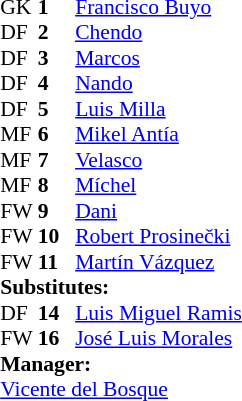<table cellspacing="0" cellpadding="0" style="font-size:90%; margin:0.2em auto;">
<tr>
<th width="25"></th>
<th width="25"></th>
</tr>
<tr>
<td>GK</td>
<td><strong>1</strong></td>
<td> <a href='#'>Francisco Buyo</a></td>
</tr>
<tr>
<td>DF</td>
<td><strong>2</strong></td>
<td> <a href='#'>Chendo</a></td>
</tr>
<tr>
<td>DF</td>
<td><strong>3</strong></td>
<td> <a href='#'>Marcos</a></td>
</tr>
<tr>
<td>DF</td>
<td><strong>4</strong></td>
<td> <a href='#'>Nando</a></td>
</tr>
<tr>
<td>DF</td>
<td><strong>5</strong></td>
<td> <a href='#'>Luis Milla</a></td>
</tr>
<tr>
<td>MF</td>
<td><strong>6</strong></td>
<td> <a href='#'>Mikel Antía</a></td>
</tr>
<tr>
<td>MF</td>
<td><strong>7</strong></td>
<td> <a href='#'>Velasco</a></td>
<td></td>
<td></td>
</tr>
<tr>
<td>MF</td>
<td><strong>8</strong></td>
<td> <a href='#'>Míchel</a></td>
</tr>
<tr>
<td>FW</td>
<td><strong>9</strong></td>
<td> <a href='#'>Dani</a></td>
<td></td>
<td></td>
</tr>
<tr>
<td>FW</td>
<td><strong>10</strong></td>
<td> <a href='#'>Robert Prosinečki</a></td>
</tr>
<tr>
<td>FW</td>
<td><strong>11</strong></td>
<td> <a href='#'>Martín Vázquez</a></td>
</tr>
<tr>
<td colspan=3><strong>Substitutes:</strong></td>
</tr>
<tr>
<td>DF</td>
<td><strong>14</strong></td>
<td> <a href='#'>Luis Miguel Ramis</a></td>
<td></td>
<td></td>
</tr>
<tr>
<td>FW</td>
<td><strong>16</strong></td>
<td> <a href='#'>José Luis Morales</a></td>
<td></td>
<td></td>
</tr>
<tr>
<td colspan=3><strong>Manager:</strong></td>
</tr>
<tr>
<td colspan=4> <a href='#'>Vicente del Bosque</a></td>
</tr>
</table>
